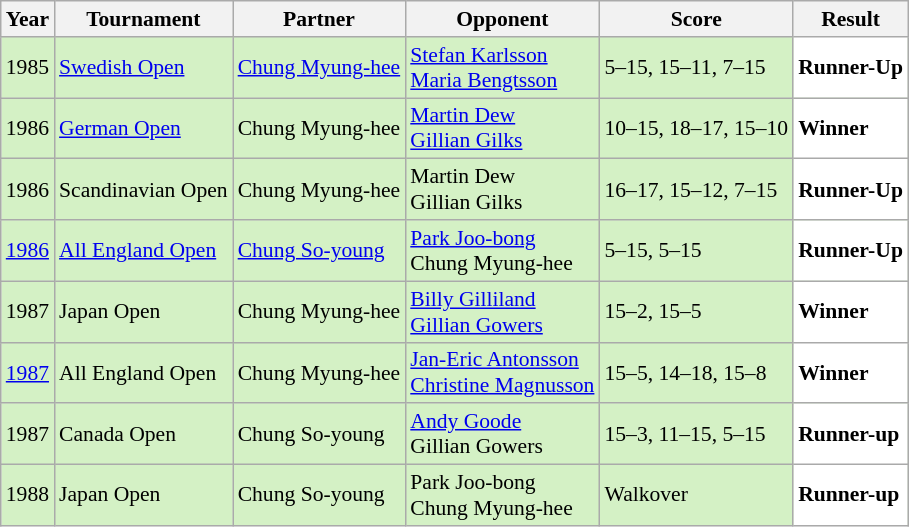<table class="sortable wikitable" style="font-size: 90%;">
<tr>
<th>Year</th>
<th>Tournament</th>
<th>Partner</th>
<th>Opponent</th>
<th>Score</th>
<th>Result</th>
</tr>
<tr style="background:#D4F1C5">
<td align="center">1985</td>
<td><a href='#'>Swedish Open</a></td>
<td> <a href='#'>Chung Myung-hee</a></td>
<td> <a href='#'>Stefan Karlsson</a><br> <a href='#'>Maria Bengtsson</a></td>
<td>5–15, 15–11, 7–15</td>
<td style="text-align:left; background:white"> <strong>Runner-Up</strong></td>
</tr>
<tr style="background:#D4F1C5">
<td align="center">1986</td>
<td><a href='#'>German Open</a></td>
<td> Chung Myung-hee</td>
<td> <a href='#'>Martin Dew</a><br> <a href='#'>Gillian Gilks</a></td>
<td>10–15, 18–17, 15–10</td>
<td style="text-align:left; background:white"> <strong>Winner</strong></td>
</tr>
<tr style="background:#D4F1C5">
<td align="center">1986</td>
<td>Scandinavian Open</td>
<td> Chung Myung-hee</td>
<td> Martin Dew<br> Gillian Gilks</td>
<td>16–17, 15–12, 7–15</td>
<td style="text-align:left; background:white"> <strong>Runner-Up</strong></td>
</tr>
<tr style="background:#D4F1C5">
<td align="center"><a href='#'>1986</a></td>
<td><a href='#'>All England Open</a></td>
<td> <a href='#'>Chung So-young</a></td>
<td> <a href='#'>Park Joo-bong</a><br> Chung Myung-hee</td>
<td>5–15, 5–15</td>
<td style="text-align:left; background:white"> <strong>Runner-Up</strong></td>
</tr>
<tr style="background:#D4F1C5">
<td align="center">1987</td>
<td>Japan Open</td>
<td> Chung Myung-hee</td>
<td> <a href='#'>Billy Gilliland</a><br> <a href='#'>Gillian Gowers</a></td>
<td>15–2, 15–5</td>
<td style="text-align:left; background:white"> <strong>Winner</strong></td>
</tr>
<tr style="background:#D4F1C5">
<td align="center"><a href='#'>1987</a></td>
<td>All England Open</td>
<td> Chung Myung-hee</td>
<td> <a href='#'>Jan-Eric Antonsson</a><br> <a href='#'>Christine Magnusson</a></td>
<td>15–5, 14–18, 15–8</td>
<td style="text-align:left; background:white"> <strong>Winner</strong></td>
</tr>
<tr style="background:#D4F1C5">
<td align="center">1987</td>
<td>Canada Open</td>
<td> Chung So-young</td>
<td> <a href='#'>Andy Goode</a><br> Gillian Gowers</td>
<td align="left">15–3, 11–15, 5–15</td>
<td style="text-align:left; background:white"> <strong>Runner-up</strong></td>
</tr>
<tr style="background:#D4F1C5">
<td align="center">1988</td>
<td>Japan Open</td>
<td> Chung So-young</td>
<td> Park Joo-bong <br> Chung Myung-hee</td>
<td align="left">Walkover</td>
<td style="text-align:left; background:white"> <strong>Runner-up</strong></td>
</tr>
</table>
